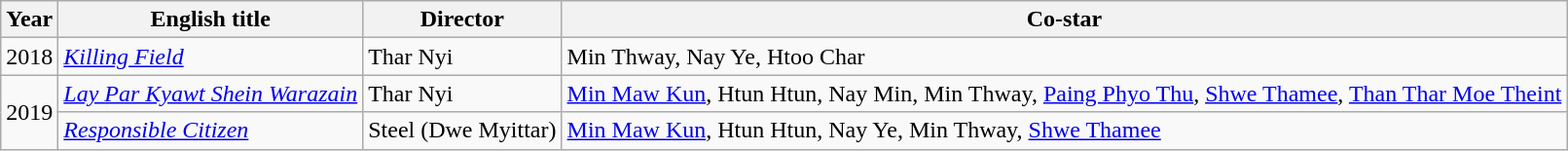<table class="wikitable sortable">
<tr>
<th>Year</th>
<th>English title</th>
<th>Director</th>
<th>Co-star</th>
</tr>
<tr>
<td>2018</td>
<td><em><a href='#'>Killing Field</a></em></td>
<td>Thar Nyi</td>
<td>Min Thway, Nay Ye, Htoo Char</td>
</tr>
<tr>
<td rowspan="2">2019</td>
<td><em><a href='#'>Lay Par Kyawt Shein Warazain</a></em></td>
<td>Thar Nyi</td>
<td><a href='#'>Min Maw Kun</a>, Htun Htun, Nay Min, Min Thway, <a href='#'>Paing Phyo Thu</a>, <a href='#'>Shwe Thamee</a>, <a href='#'>Than Thar Moe Theint</a></td>
</tr>
<tr>
<td><em><a href='#'>Responsible Citizen</a></em></td>
<td>Steel (Dwe Myittar)</td>
<td><a href='#'>Min Maw Kun</a>, Htun Htun, Nay Ye, Min Thway, <a href='#'>Shwe Thamee</a></td>
</tr>
</table>
